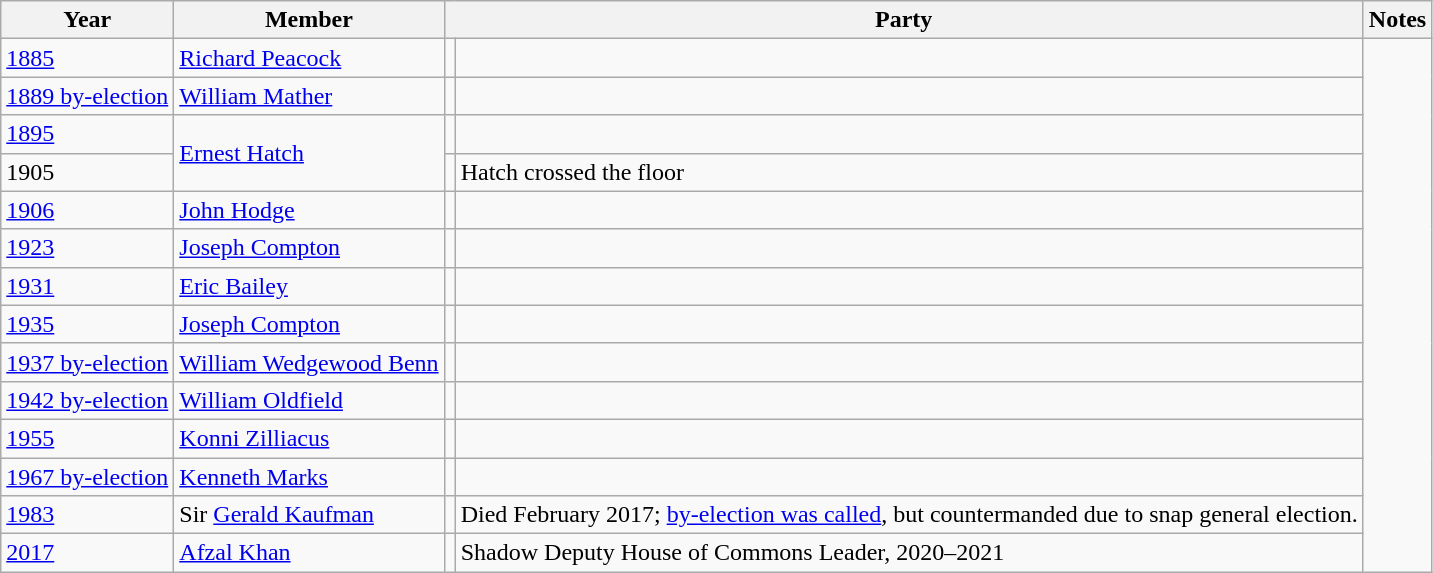<table class="wikitable">
<tr>
<th>Year</th>
<th>Member</th>
<th colspan="2">Party</th>
<th>Notes</th>
</tr>
<tr>
<td><a href='#'>1885</a></td>
<td><a href='#'>Richard Peacock</a></td>
<td></td>
<td></td>
</tr>
<tr>
<td><a href='#'>1889 by-election</a></td>
<td><a href='#'>William Mather</a></td>
<td></td>
<td></td>
</tr>
<tr>
<td><a href='#'>1895</a></td>
<td rowspan="2"><a href='#'>Ernest Hatch</a></td>
<td></td>
<td></td>
</tr>
<tr>
<td>1905</td>
<td></td>
<td>Hatch crossed the floor</td>
</tr>
<tr>
<td><a href='#'>1906</a></td>
<td><a href='#'>John Hodge</a></td>
<td></td>
<td></td>
</tr>
<tr>
<td><a href='#'>1923</a></td>
<td><a href='#'>Joseph Compton</a></td>
<td></td>
<td></td>
</tr>
<tr>
<td><a href='#'>1931</a></td>
<td><a href='#'>Eric Bailey</a></td>
<td></td>
<td></td>
</tr>
<tr>
<td><a href='#'>1935</a></td>
<td><a href='#'>Joseph Compton</a></td>
<td></td>
<td></td>
</tr>
<tr>
<td><a href='#'>1937 by-election</a></td>
<td><a href='#'>William Wedgewood Benn</a></td>
<td></td>
<td></td>
</tr>
<tr>
<td><a href='#'>1942 by-election</a></td>
<td><a href='#'>William Oldfield</a></td>
<td></td>
<td></td>
</tr>
<tr>
<td><a href='#'>1955</a></td>
<td><a href='#'>Konni Zilliacus</a></td>
<td></td>
<td></td>
</tr>
<tr>
<td><a href='#'>1967 by-election</a></td>
<td><a href='#'>Kenneth Marks</a></td>
<td></td>
<td></td>
</tr>
<tr>
<td><a href='#'>1983</a></td>
<td>Sir <a href='#'>Gerald Kaufman</a></td>
<td></td>
<td>Died February 2017; <a href='#'>by-election was called</a>, but countermanded due to snap general election.</td>
</tr>
<tr>
<td><a href='#'>2017</a></td>
<td><a href='#'>Afzal Khan</a></td>
<td></td>
<td>Shadow Deputy House of Commons Leader, 2020–2021</td>
</tr>
</table>
